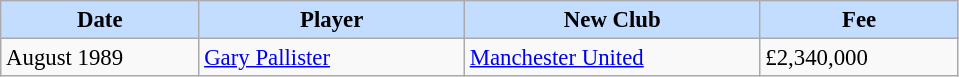<table class="wikitable" style="text-align:left; font-size:95%;">
<tr>
<th style="background:#c2ddff; width:125px;">Date</th>
<th style="background:#c2ddff; width:170px;">Player</th>
<th style="background:#c2ddff; width:190px;">New Club</th>
<th style="background:#c2ddff; width:125px;">Fee</th>
</tr>
<tr>
<td>August 1989</td>
<td> <a href='#'>Gary Pallister</a></td>
<td><a href='#'>Manchester United</a></td>
<td>£2,340,000</td>
</tr>
</table>
